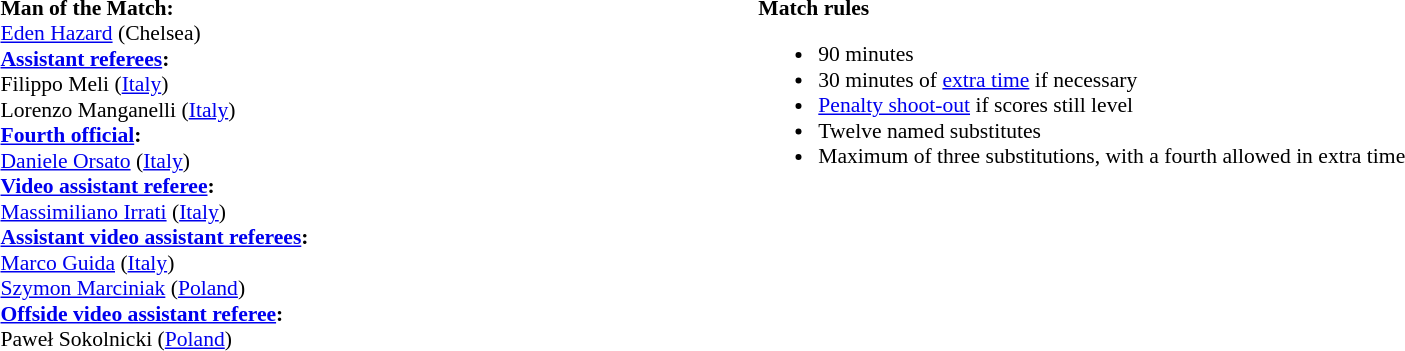<table style="width:100%; font-size:90%;">
<tr>
<td><br><strong>Man of the Match:</strong>
<br><a href='#'>Eden Hazard</a> (Chelsea)<br><strong><a href='#'>Assistant referees</a>:</strong>
<br>Filippo Meli (<a href='#'>Italy</a>)
<br>Lorenzo Manganelli (<a href='#'>Italy</a>)
<br><strong><a href='#'>Fourth official</a>:</strong>
<br><a href='#'>Daniele Orsato</a> (<a href='#'>Italy</a>)
<br><strong><a href='#'>Video assistant referee</a>:</strong>
<br><a href='#'>Massimiliano Irrati</a> (<a href='#'>Italy</a>)
<br><strong><a href='#'>Assistant video assistant referees</a>:</strong>
<br><a href='#'>Marco Guida</a> (<a href='#'>Italy</a>)
<br><a href='#'>Szymon Marciniak</a> (<a href='#'>Poland</a>)
<br><strong><a href='#'>Offside video assistant referee</a>:</strong>
<br>Paweł Sokolnicki (<a href='#'>Poland</a>)</td>
<td style="width:60%; vertical-align:top;"><br><strong>Match rules</strong><ul><li>90 minutes</li><li>30 minutes of <a href='#'>extra time</a> if necessary</li><li><a href='#'>Penalty shoot-out</a> if scores still level</li><li>Twelve named substitutes</li><li>Maximum of three substitutions, with a fourth allowed in extra time</li></ul></td>
</tr>
</table>
